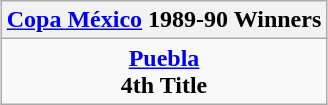<table class="wikitable" style="text-align: center; margin: 0 auto;">
<tr>
<th><a href='#'>Copa México</a> 1989-90 Winners</th>
</tr>
<tr>
<td><strong><a href='#'>Puebla</a></strong><br><strong>4th Title</strong></td>
</tr>
</table>
